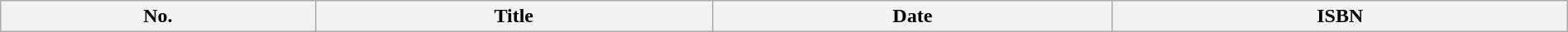<table class="wikitable" style="width:100%;">
<tr>
<th>No.</th>
<th>Title</th>
<th>Date</th>
<th>ISBN<br>



</th>
</tr>
</table>
